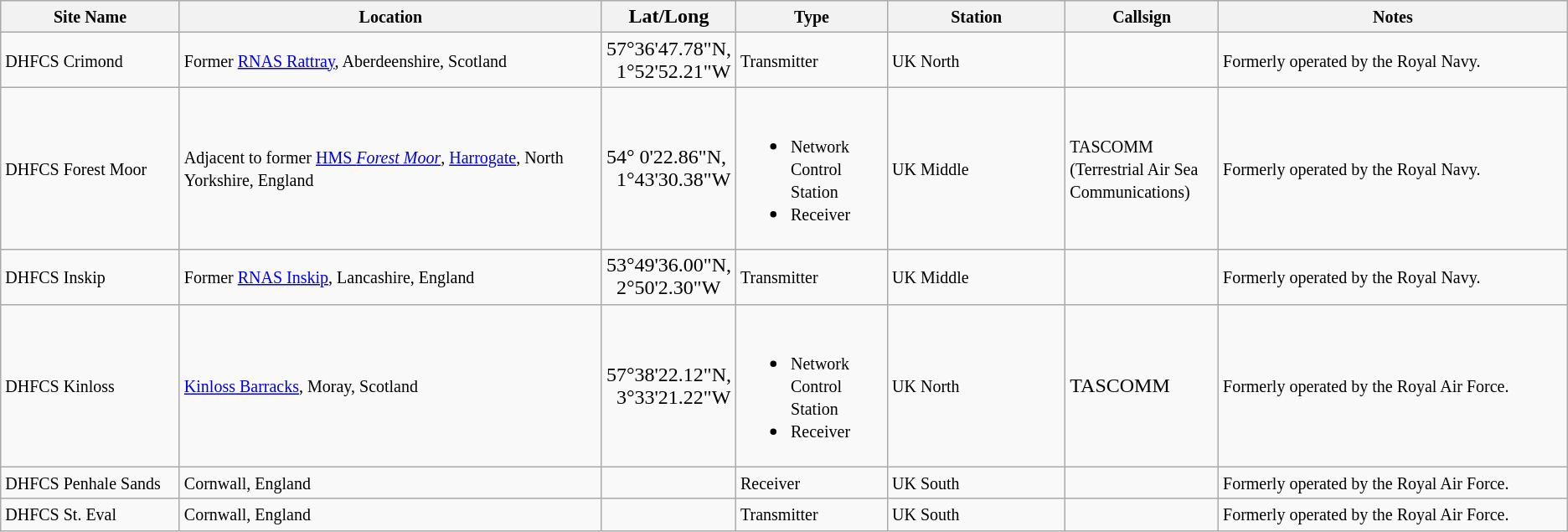<table class="wikitable sortable">
<tr style="text-align:center; background:#d8edff;">
<th width="12.5%"><small>Site Name</small></th>
<th width="30%"><small>Location</small></th>
<th>Lat/Long</th>
<th width="10%"><small>Type</small></th>
<th width="12.5%"><small>Station</small></th>
<th width="10%"><small>Callsign</small></th>
<th width="25%"><small>Notes</small></th>
</tr>
<tr>
<td><small>DHFCS Crimond</small></td>
<td><small>Former <a href='#'>RNAS Rattray</a>, Aberdeenshire, Scotland</small></td>
<td>57°36'47.78"N,   1°52'52.21"W</td>
<td><small>Transmitter</small></td>
<td><small>UK North</small></td>
<td></td>
<td><small>Formerly operated by the Royal Navy.</small></td>
</tr>
<tr>
<td><small>DHFCS Forest Moor</small></td>
<td><small>Adjacent to former <a href='#'>HMS <em>Forest Moor</em></a>, <a href='#'>Harrogate</a>, North Yorkshire, England</small></td>
<td>54° 0'22.86"N,    1°43'30.38"W</td>
<td><br><ul><li><small>Network Control Station</small></li><li><small>Receiver</small></li></ul></td>
<td><small>UK Middle</small></td>
<td><small>TASCOMM (Terrestrial Air Sea Communications)</small></td>
<td><small>Formerly operated by the Royal Navy.</small></td>
</tr>
<tr>
<td><small>DHFCS Inskip</small></td>
<td><small>Former <a href='#'>RNAS Inskip</a>, Lancashire, England</small></td>
<td>53°49'36.00"N,   2°50'2.30"W</td>
<td><small>Transmitter</small></td>
<td><small>UK Middle</small></td>
<td></td>
<td><small>Formerly operated by the Royal Navy.</small></td>
</tr>
<tr>
<td><small>DHFCS Kinloss</small></td>
<td><small><a href='#'>Kinloss Barracks</a>, Moray, Scotland</small></td>
<td>57°38'22.12"N,   3°33'21.22"W</td>
<td><br><ul><li><small>Network Control Station</small></li><li><small>Receiver</small></li></ul></td>
<td><small>UK North</small></td>
<td>TASCOMM</td>
<td><small>Formerly operated by the Royal Air Force.</small></td>
</tr>
<tr>
<td><small>DHFCS Penhale Sands</small></td>
<td><small>Cornwall, England</small></td>
<td></td>
<td><small>Receiver</small></td>
<td><small>UK South</small></td>
<td></td>
<td><small>Formerly operated by the Royal Air Force.</small></td>
</tr>
<tr>
<td><small>DHFCS St. Eval</small></td>
<td><small>Cornwall, England</small></td>
<td></td>
<td><small>Transmitter</small></td>
<td><small>UK South</small></td>
<td></td>
<td><small>Formerly operated by the Royal Air Force.</small></td>
</tr>
</table>
